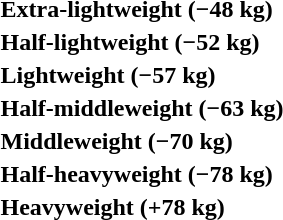<table>
<tr>
<th rowspan=2 style="text-align:left;">Extra-lightweight (−48 kg)</th>
<td rowspan=2></td>
<td rowspan=2></td>
<td></td>
</tr>
<tr>
<td></td>
</tr>
<tr>
<th rowspan=2 style="text-align:left;">Half-lightweight (−52 kg)</th>
<td rowspan=2></td>
<td rowspan=2></td>
<td></td>
</tr>
<tr>
<td></td>
</tr>
<tr>
<th rowspan=2 style="text-align:left;">Lightweight (−57 kg)</th>
<td rowspan=2></td>
<td rowspan=2></td>
<td></td>
</tr>
<tr>
<td></td>
</tr>
<tr>
<th rowspan=2 style="text-align:left;">Half-middleweight (−63 kg)</th>
<td rowspan=2></td>
<td rowspan=2></td>
<td></td>
</tr>
<tr>
<td></td>
</tr>
<tr>
<th rowspan=2 style="text-align:left;">Middleweight (−70 kg)</th>
<td rowspan=2></td>
<td rowspan=2></td>
<td></td>
</tr>
<tr>
<td></td>
</tr>
<tr>
<th rowspan=2 style="text-align:left;">Half-heavyweight (−78 kg)</th>
<td rowspan=2></td>
<td rowspan=2></td>
<td></td>
</tr>
<tr>
<td></td>
</tr>
<tr>
<th rowspan=2 style="text-align:left;">Heavyweight (+78 kg)</th>
<td rowspan=2></td>
<td rowspan=2></td>
<td></td>
</tr>
<tr>
<td></td>
</tr>
</table>
